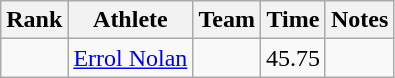<table class="wikitable sortable">
<tr>
<th>Rank</th>
<th>Athlete</th>
<th>Team</th>
<th>Time</th>
<th>Notes</th>
</tr>
<tr>
<td align=center></td>
<td><a href='#'>Errol Nolan</a></td>
<td></td>
<td>45.75</td>
<td></td>
</tr>
</table>
